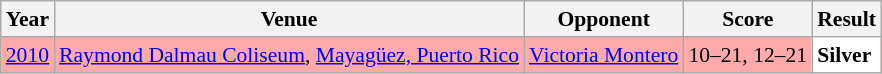<table class="sortable wikitable" style="font-size: 90%;">
<tr>
<th>Year</th>
<th>Venue</th>
<th>Opponent</th>
<th>Score</th>
<th>Result</th>
</tr>
<tr style="background:#FFAAAA">
<td align="center"><a href='#'>2010</a></td>
<td align="left"><a href='#'>Raymond Dalmau Coliseum</a>, <a href='#'>Mayagüez, Puerto Rico</a></td>
<td align="left"> <a href='#'>Victoria Montero</a></td>
<td align="left">10–21, 12–21</td>
<td style="text-align:left; background:white"> <strong>Silver</strong></td>
</tr>
</table>
